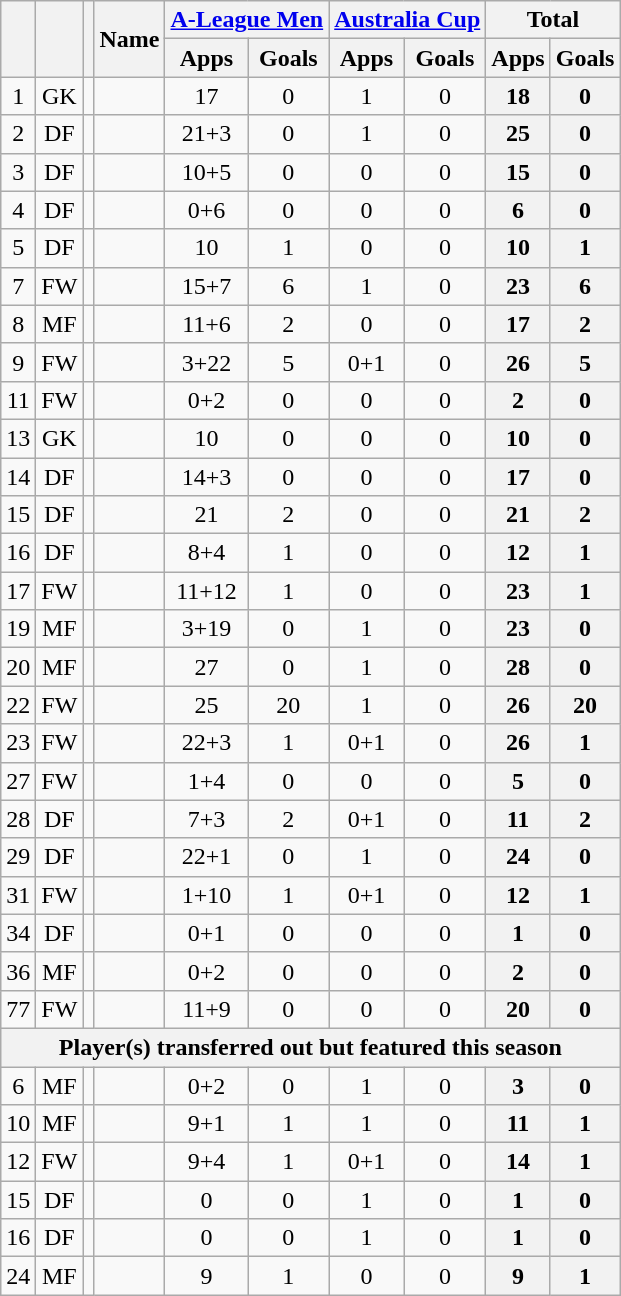<table class="wikitable sortable" style="text-align:center;">
<tr>
<th rowspan="2"></th>
<th rowspan="2"></th>
<th rowspan="2"></th>
<th rowspan="2">Name</th>
<th colspan="2"><a href='#'>A-League Men</a></th>
<th colspan="2"><a href='#'>Australia Cup</a></th>
<th colspan="2">Total</th>
</tr>
<tr>
<th>Apps</th>
<th>Goals</th>
<th>Apps</th>
<th>Goals</th>
<th>Apps</th>
<th>Goals</th>
</tr>
<tr>
<td>1</td>
<td>GK</td>
<td></td>
<td align="left"><br></td>
<td>17</td>
<td>0<br></td>
<td>1</td>
<td>0<br></td>
<th>18</th>
<th>0</th>
</tr>
<tr>
<td>2</td>
<td>DF</td>
<td></td>
<td align="left"><br></td>
<td>21+3</td>
<td>0<br></td>
<td>1</td>
<td>0<br></td>
<th>25</th>
<th>0</th>
</tr>
<tr>
<td>3</td>
<td>DF</td>
<td></td>
<td align="left"><br></td>
<td>10+5</td>
<td>0<br></td>
<td>0</td>
<td>0<br></td>
<th>15</th>
<th>0</th>
</tr>
<tr>
<td>4</td>
<td>DF</td>
<td></td>
<td align="left"><br></td>
<td>0+6</td>
<td>0<br></td>
<td>0</td>
<td>0<br></td>
<th>6</th>
<th>0</th>
</tr>
<tr>
<td>5</td>
<td>DF</td>
<td></td>
<td align="left"><br></td>
<td>10</td>
<td>1<br></td>
<td>0</td>
<td>0<br></td>
<th>10</th>
<th>1</th>
</tr>
<tr>
<td>7</td>
<td>FW</td>
<td></td>
<td align="left"><br></td>
<td>15+7</td>
<td>6<br></td>
<td>1</td>
<td>0<br></td>
<th>23</th>
<th>6</th>
</tr>
<tr>
<td>8</td>
<td>MF</td>
<td></td>
<td align="left"><br></td>
<td>11+6</td>
<td>2<br></td>
<td>0</td>
<td>0<br></td>
<th>17</th>
<th>2</th>
</tr>
<tr>
<td>9</td>
<td>FW</td>
<td></td>
<td align="left"><br></td>
<td>3+22</td>
<td>5<br></td>
<td>0+1</td>
<td>0<br></td>
<th>26</th>
<th>5</th>
</tr>
<tr>
<td>11</td>
<td>FW</td>
<td></td>
<td align="left"><br></td>
<td>0+2</td>
<td>0<br></td>
<td>0</td>
<td>0<br></td>
<th>2</th>
<th>0</th>
</tr>
<tr>
<td>13</td>
<td>GK</td>
<td></td>
<td align="left"><br></td>
<td>10</td>
<td>0<br></td>
<td>0</td>
<td>0<br></td>
<th>10</th>
<th>0</th>
</tr>
<tr>
<td>14</td>
<td>DF</td>
<td></td>
<td align="left"><br></td>
<td>14+3</td>
<td>0<br></td>
<td>0</td>
<td>0<br></td>
<th>17</th>
<th>0</th>
</tr>
<tr>
<td>15</td>
<td>DF</td>
<td></td>
<td align="left"><br></td>
<td>21</td>
<td>2<br></td>
<td>0</td>
<td>0<br></td>
<th>21</th>
<th>2</th>
</tr>
<tr>
<td>16</td>
<td>DF</td>
<td></td>
<td align="left"><br></td>
<td>8+4</td>
<td>1<br></td>
<td>0</td>
<td>0<br></td>
<th>12</th>
<th>1</th>
</tr>
<tr>
<td>17</td>
<td>FW</td>
<td></td>
<td align="left"><br></td>
<td>11+12</td>
<td>1<br></td>
<td>0</td>
<td>0<br></td>
<th>23</th>
<th>1</th>
</tr>
<tr>
<td>19</td>
<td>MF</td>
<td></td>
<td align="left"><br></td>
<td>3+19</td>
<td>0<br></td>
<td>1</td>
<td>0<br></td>
<th>23</th>
<th>0</th>
</tr>
<tr>
<td>20</td>
<td>MF</td>
<td></td>
<td align="left"><br></td>
<td>27</td>
<td>0<br></td>
<td>1</td>
<td>0<br></td>
<th>28</th>
<th>0</th>
</tr>
<tr>
<td>22</td>
<td>FW</td>
<td></td>
<td align="left"><br></td>
<td>25</td>
<td>20<br></td>
<td>1</td>
<td>0<br></td>
<th>26</th>
<th>20</th>
</tr>
<tr>
<td>23</td>
<td>FW</td>
<td></td>
<td align="left"><br></td>
<td>22+3</td>
<td>1<br></td>
<td>0+1</td>
<td>0<br></td>
<th>26</th>
<th>1</th>
</tr>
<tr>
<td>27</td>
<td>FW</td>
<td></td>
<td align="left"><br></td>
<td>1+4</td>
<td>0<br></td>
<td>0</td>
<td>0<br></td>
<th>5</th>
<th>0</th>
</tr>
<tr>
<td>28</td>
<td>DF</td>
<td></td>
<td align="left"><br></td>
<td>7+3</td>
<td>2<br></td>
<td>0+1</td>
<td>0<br></td>
<th>11</th>
<th>2</th>
</tr>
<tr>
<td>29</td>
<td>DF</td>
<td></td>
<td align="left"><br></td>
<td>22+1</td>
<td>0<br></td>
<td>1</td>
<td>0<br></td>
<th>24</th>
<th>0</th>
</tr>
<tr>
<td>31</td>
<td>FW</td>
<td></td>
<td align="left"><br></td>
<td>1+10</td>
<td>1<br></td>
<td>0+1</td>
<td>0<br></td>
<th>12</th>
<th>1</th>
</tr>
<tr>
<td>34</td>
<td>DF</td>
<td></td>
<td align="left"><br></td>
<td>0+1</td>
<td>0<br></td>
<td>0</td>
<td>0<br></td>
<th>1</th>
<th>0</th>
</tr>
<tr>
<td>36</td>
<td>MF</td>
<td></td>
<td align="left"><br></td>
<td>0+2</td>
<td>0<br></td>
<td>0</td>
<td>0<br></td>
<th>2</th>
<th>0</th>
</tr>
<tr>
<td>77</td>
<td>FW</td>
<td></td>
<td align="left"><br></td>
<td>11+9</td>
<td>0<br></td>
<td>0</td>
<td>0<br></td>
<th>20</th>
<th>0</th>
</tr>
<tr class=sortbottom>
<th colspan="11">Player(s) transferred out but featured this season</th>
</tr>
<tr class=sortbottom>
<td>6</td>
<td>MF</td>
<td></td>
<td align="left"><br></td>
<td>0+2</td>
<td>0<br></td>
<td>1</td>
<td>0<br></td>
<th>3</th>
<th>0</th>
</tr>
<tr>
<td>10</td>
<td>MF</td>
<td></td>
<td align="left"><br></td>
<td>9+1</td>
<td>1<br></td>
<td>1</td>
<td>0<br></td>
<th>11</th>
<th>1</th>
</tr>
<tr>
<td>12</td>
<td>FW</td>
<td></td>
<td align="left"><br></td>
<td>9+4</td>
<td>1<br></td>
<td>0+1</td>
<td>0<br></td>
<th>14</th>
<th>1</th>
</tr>
<tr>
<td>15</td>
<td>DF</td>
<td></td>
<td align="left"><br></td>
<td>0</td>
<td>0<br></td>
<td>1</td>
<td>0<br></td>
<th>1</th>
<th>0</th>
</tr>
<tr>
<td>16</td>
<td>DF</td>
<td></td>
<td align="left"><br></td>
<td>0</td>
<td>0<br></td>
<td>1</td>
<td>0<br></td>
<th>1</th>
<th>0</th>
</tr>
<tr>
<td>24</td>
<td>MF</td>
<td></td>
<td align="left"><br></td>
<td>9</td>
<td>1<br></td>
<td>0</td>
<td>0<br></td>
<th>9</th>
<th>1</th>
</tr>
</table>
